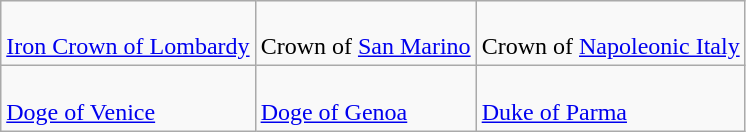<table class="wikitable">
<tr>
<td><br><a href='#'>Iron Crown of Lombardy</a></td>
<td><br>Crown of <a href='#'>San Marino</a></td>
<td><br>Crown of <a href='#'>Napoleonic Italy</a></td>
</tr>
<tr>
<td><br><a href='#'>Doge of Venice</a></td>
<td><br><a href='#'>Doge of Genoa</a></td>
<td><br><a href='#'>Duke of Parma</a></td>
</tr>
</table>
